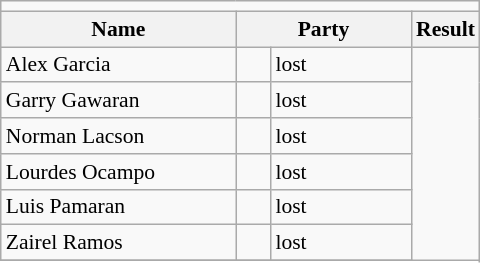<table class=wikitable style="font-size:90%">
<tr>
<td colspan=4 bgcolor=></td>
</tr>
<tr>
<th width=150px>Name</th>
<th colspan=2 width=110px>Party</th>
<th>Result</th>
</tr>
<tr>
<td>Alex Garcia</td>
<td></td>
<td>lost</td>
</tr>
<tr>
<td>Garry Gawaran</td>
<td></td>
<td>lost</td>
</tr>
<tr>
<td>Norman Lacson</td>
<td></td>
<td>lost</td>
</tr>
<tr>
<td>Lourdes Ocampo</td>
<td></td>
<td>lost</td>
</tr>
<tr>
<td>Luis Pamaran</td>
<td></td>
<td>lost</td>
</tr>
<tr>
<td>Zairel Ramos</td>
<td></td>
<td>lost</td>
</tr>
<tr>
</tr>
</table>
